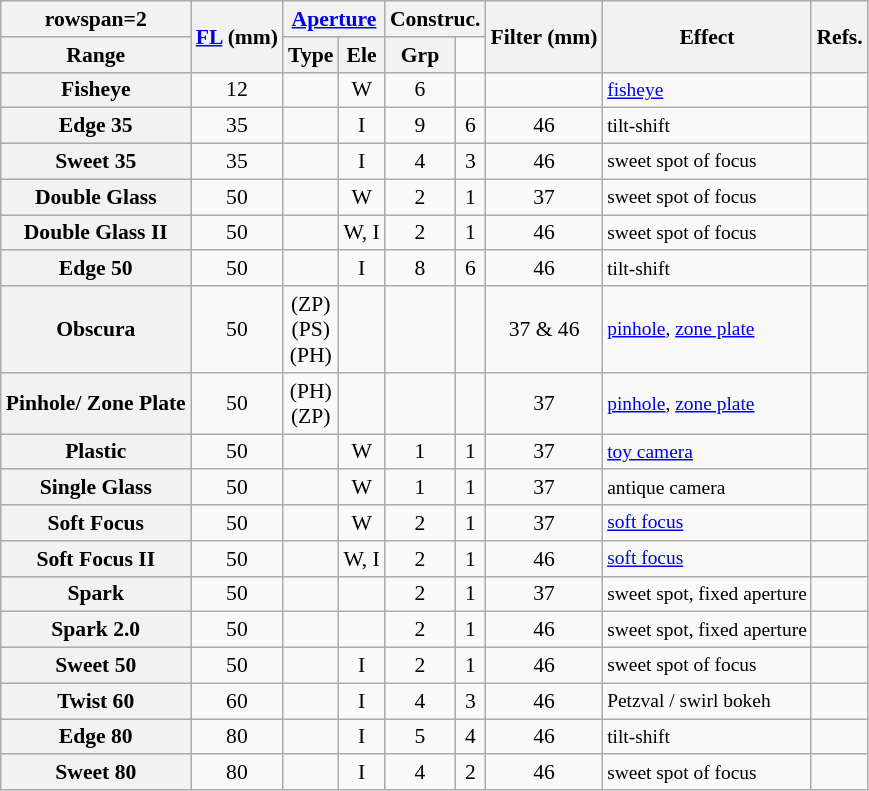<table class="wikitable" style="font-size:90%;text-align:center;">
<tr>
<th>rowspan=2 </th>
<th rowspan=2><a href='#'>FL</a> (mm)</th>
<th colspan=2><a href='#'>Aperture</a></th>
<th colspan=2>Construc.</th>
<th rowspan=2>Filter (mm)</th>
<th rowspan=2>Effect</th>
<th rowspan=2>Refs.</th>
</tr>
<tr>
<th>Range</th>
<th>Type</th>
<th>Ele</th>
<th>Grp<br></th>
</tr>
<tr>
<th>Fisheye</th>
<td>12</td>
<td></td>
<td>W</td>
<td>6</td>
<td></td>
<td></td>
<td style="font-size:90%;text-align:left;"><a href='#'>fisheye</a></td>
<td></td>
</tr>
<tr>
<th>Edge 35</th>
<td>35</td>
<td></td>
<td>I</td>
<td>9</td>
<td>6</td>
<td>46</td>
<td style="font-size:90%;text-align:left;">tilt-shift</td>
<td></td>
</tr>
<tr>
<th>Sweet 35</th>
<td>35</td>
<td></td>
<td>I</td>
<td>4</td>
<td>3</td>
<td>46</td>
<td style="font-size:90%;text-align:left;">sweet spot of focus</td>
<td></td>
</tr>
<tr>
<th>Double Glass</th>
<td>50</td>
<td></td>
<td>W</td>
<td>2</td>
<td>1</td>
<td>37</td>
<td style="font-size:90%;text-align:left;">sweet spot of focus</td>
<td></td>
</tr>
<tr>
<th>Double Glass II</th>
<td>50</td>
<td></td>
<td>W, I</td>
<td>2</td>
<td>1</td>
<td>46</td>
<td style="font-size:90%;text-align:left;">sweet spot of focus</td>
<td></td>
</tr>
<tr>
<th>Edge 50</th>
<td>50</td>
<td></td>
<td>I</td>
<td>8</td>
<td>6</td>
<td>46</td>
<td style="font-size:90%;text-align:left;">tilt-shift</td>
<td></td>
</tr>
<tr>
<th>Obscura</th>
<td>50</td>
<td> (ZP)<br> (PS)<br> (PH)</td>
<td></td>
<td></td>
<td></td>
<td>37 & 46</td>
<td style="font-size:90%;text-align:left;"><a href='#'>pinhole</a>, <a href='#'>zone plate</a></td>
<td></td>
</tr>
<tr>
<th>Pinhole/ Zone Plate</th>
<td>50</td>
<td> (PH)<br> (ZP)</td>
<td></td>
<td></td>
<td></td>
<td>37</td>
<td style="font-size:90%;text-align:left;"><a href='#'>pinhole</a>, <a href='#'>zone plate</a></td>
<td></td>
</tr>
<tr>
<th>Plastic</th>
<td>50</td>
<td></td>
<td>W</td>
<td>1</td>
<td>1</td>
<td>37</td>
<td style="font-size:90%;text-align:left;"><a href='#'>toy camera</a></td>
<td></td>
</tr>
<tr>
<th>Single Glass</th>
<td>50</td>
<td></td>
<td>W</td>
<td>1</td>
<td>1</td>
<td>37</td>
<td style="font-size:90%;text-align:left;">antique camera</td>
<td></td>
</tr>
<tr>
<th>Soft Focus</th>
<td>50</td>
<td></td>
<td>W</td>
<td>2</td>
<td>1</td>
<td>37</td>
<td style="font-size:90%;text-align:left;"><a href='#'>soft focus</a></td>
<td></td>
</tr>
<tr>
<th>Soft Focus II</th>
<td>50</td>
<td></td>
<td>W, I</td>
<td>2</td>
<td>1</td>
<td>46</td>
<td style="font-size:90%;text-align:left;"><a href='#'>soft focus</a></td>
<td></td>
</tr>
<tr>
<th>Spark</th>
<td>50</td>
<td></td>
<td></td>
<td>2</td>
<td>1</td>
<td>37</td>
<td style="font-size:90%;text-align:left;">sweet spot, fixed aperture</td>
<td></td>
</tr>
<tr>
<th>Spark 2.0</th>
<td>50</td>
<td></td>
<td></td>
<td>2</td>
<td>1</td>
<td>46</td>
<td style="font-size:90%;text-align:left;">sweet spot, fixed aperture</td>
<td></td>
</tr>
<tr>
<th>Sweet 50</th>
<td>50</td>
<td></td>
<td>I</td>
<td>2</td>
<td>1</td>
<td>46</td>
<td style="font-size:90%;text-align:left;">sweet spot of focus</td>
<td></td>
</tr>
<tr>
<th>Twist 60</th>
<td>60</td>
<td></td>
<td>I</td>
<td>4</td>
<td>3</td>
<td>46</td>
<td style="font-size:90%;text-align:left;">Petzval / swirl bokeh</td>
<td></td>
</tr>
<tr>
<th>Edge 80</th>
<td>80</td>
<td></td>
<td>I</td>
<td>5</td>
<td>4</td>
<td>46</td>
<td style="font-size:90%;text-align:left;">tilt-shift</td>
<td></td>
</tr>
<tr>
<th>Sweet 80</th>
<td>80</td>
<td></td>
<td>I</td>
<td>4</td>
<td>2</td>
<td>46</td>
<td style="font-size:90%;text-align:left;">sweet spot of focus</td>
<td></td>
</tr>
</table>
